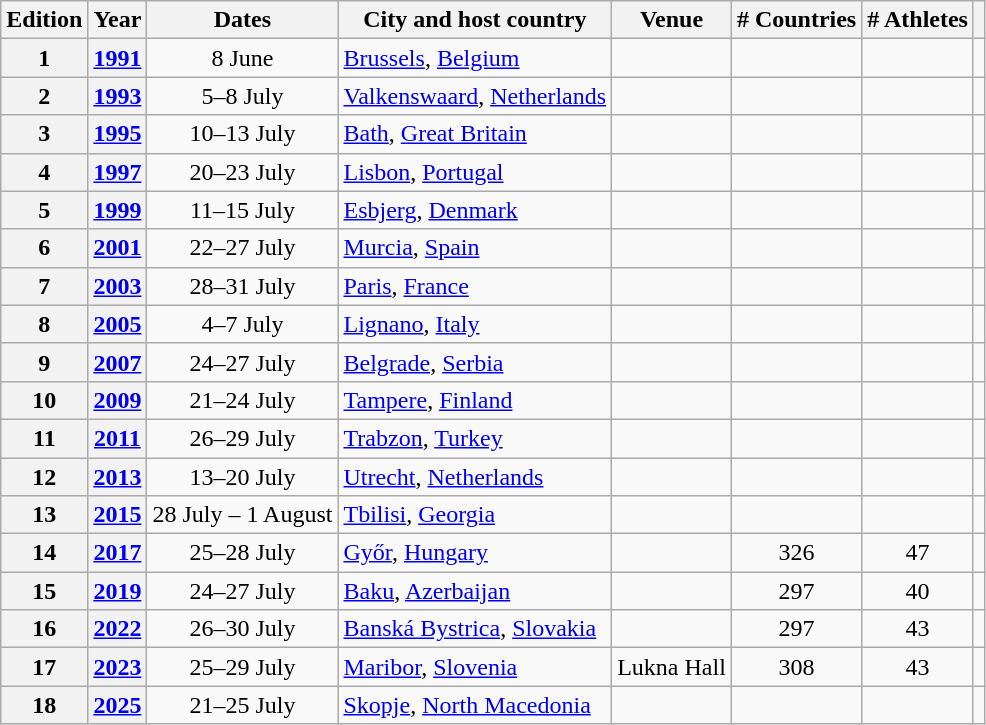<table class=wikitable style="font-size:100%; text-align:center;">
<tr>
<th>Edition</th>
<th>Year</th>
<th>Dates</th>
<th>City and host country</th>
<th>Venue</th>
<th># Countries</th>
<th># Athletes</th>
<th></th>
</tr>
<tr>
<th>1</th>
<th><a href='#'>1991</a></th>
<td>8 June</td>
<td align=left> <a href='#'>Brussels</a>, <a href='#'>Belgium</a></td>
<td align=left></td>
<td></td>
<td></td>
<td></td>
</tr>
<tr>
<th>2</th>
<th><a href='#'>1993</a></th>
<td>5–8 July</td>
<td align=left> <a href='#'>Valkenswaard</a>, <a href='#'>Netherlands</a></td>
<td align=left></td>
<td></td>
<td></td>
<td></td>
</tr>
<tr>
<th>3</th>
<th><a href='#'>1995</a></th>
<td>10–13 July</td>
<td align=left> <a href='#'>Bath</a>, <a href='#'>Great Britain</a></td>
<td align=left></td>
<td></td>
<td></td>
<td></td>
</tr>
<tr>
<th>4</th>
<th><a href='#'>1997</a></th>
<td>20–23 July</td>
<td align=left> <a href='#'>Lisbon</a>, <a href='#'>Portugal</a></td>
<td align=left></td>
<td></td>
<td></td>
<td></td>
</tr>
<tr>
<th>5</th>
<th><a href='#'>1999</a></th>
<td>11–15 July</td>
<td align=left> <a href='#'>Esbjerg</a>, <a href='#'>Denmark</a></td>
<td align=left></td>
<td></td>
<td></td>
<td></td>
</tr>
<tr>
<th>6</th>
<th><a href='#'>2001</a></th>
<td>22–27 July</td>
<td align=left> <a href='#'>Murcia</a>, <a href='#'>Spain</a></td>
<td align=left></td>
<td></td>
<td></td>
<td></td>
</tr>
<tr>
<th>7</th>
<th><a href='#'>2003</a></th>
<td>28–31 July</td>
<td align=left> <a href='#'>Paris</a>, <a href='#'>France</a></td>
<td align=left></td>
<td></td>
<td></td>
<td></td>
</tr>
<tr>
<th>8</th>
<th><a href='#'>2005</a></th>
<td>4–7 July</td>
<td align=left> <a href='#'>Lignano</a>, <a href='#'>Italy</a></td>
<td align=left></td>
<td></td>
<td></td>
<td></td>
</tr>
<tr>
<th>9</th>
<th><a href='#'>2007</a></th>
<td>24–27 July</td>
<td align=left> <a href='#'>Belgrade</a>, <a href='#'>Serbia</a></td>
<td align=left></td>
<td></td>
<td></td>
<td></td>
</tr>
<tr>
<th>10</th>
<th><a href='#'>2009</a></th>
<td>21–24 July</td>
<td align=left> <a href='#'>Tampere</a>, <a href='#'>Finland</a></td>
<td align=left></td>
<td></td>
<td></td>
<td></td>
</tr>
<tr>
<th>11</th>
<th><a href='#'>2011</a></th>
<td>26–29 July</td>
<td align=left> <a href='#'>Trabzon</a>, <a href='#'>Turkey</a></td>
<td align=left></td>
<td></td>
<td></td>
<td></td>
</tr>
<tr>
<th>12</th>
<th><a href='#'>2013</a></th>
<td>13–20 July</td>
<td align=left> <a href='#'>Utrecht</a>, <a href='#'>Netherlands</a></td>
<td align=left></td>
<td></td>
<td></td>
<td></td>
</tr>
<tr>
<th>13</th>
<th><a href='#'>2015</a></th>
<td>28 July – 1 August</td>
<td align=left> <a href='#'>Tbilisi</a>, <a href='#'>Georgia</a></td>
<td align=left></td>
<td></td>
<td></td>
<td></td>
</tr>
<tr>
<th>14</th>
<th><a href='#'>2017</a></th>
<td>25–28 July</td>
<td align=left> <a href='#'>Győr</a>, <a href='#'>Hungary</a></td>
<td align=left></td>
<td>326</td>
<td>47</td>
<td></td>
</tr>
<tr>
<th>15</th>
<th><a href='#'>2019</a></th>
<td>24–27 July</td>
<td align=left> <a href='#'>Baku</a>, <a href='#'>Azerbaijan</a></td>
<td align=left></td>
<td>297</td>
<td>40</td>
<td></td>
</tr>
<tr>
<th>16</th>
<th><a href='#'>2022</a></th>
<td>26–30 July</td>
<td align=left> <a href='#'>Banská Bystrica</a>, <a href='#'>Slovakia</a></td>
<td align=left></td>
<td>297</td>
<td>43</td>
<td></td>
</tr>
<tr>
<th>17</th>
<th><a href='#'>2023</a></th>
<td>25–29 July</td>
<td align=left> <a href='#'>Maribor</a>, <a href='#'>Slovenia</a></td>
<td align=left>Lukna Hall</td>
<td>308</td>
<td>43</td>
<td></td>
</tr>
<tr>
<th>18</th>
<th><a href='#'>2025</a></th>
<td>21–25 July</td>
<td align=left> <a href='#'>Skopje</a>, <a href='#'>North Macedonia</a></td>
<td align=left></td>
<td></td>
<td></td>
<td></td>
</tr>
</table>
